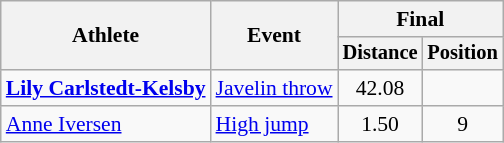<table class=wikitable style="font-size:90%">
<tr>
<th rowspan="2">Athlete</th>
<th rowspan="2">Event</th>
<th colspan="2">Final</th>
</tr>
<tr style="font-size:95%">
<th>Distance</th>
<th>Position</th>
</tr>
<tr align=center>
<td align=left><strong><a href='#'>Lily Carlstedt-Kelsby</a></strong></td>
<td align=left><a href='#'>Javelin throw</a></td>
<td>42.08</td>
<td></td>
</tr>
<tr align=center>
<td align=left><a href='#'>Anne Iversen</a></td>
<td align=left><a href='#'>High jump</a></td>
<td>1.50</td>
<td>9</td>
</tr>
</table>
